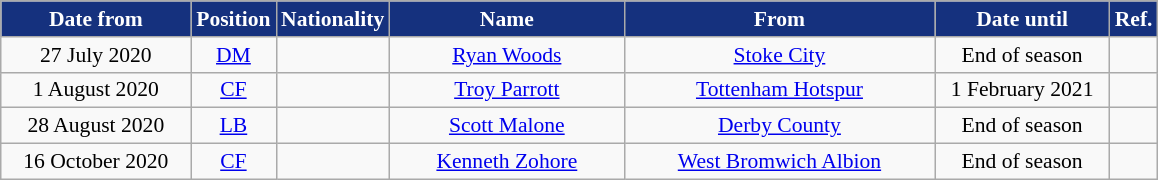<table class="wikitable"  style="text-align:center; font-size:90%; ">
<tr>
<th style="background:#15317E; color:#FFFFFF; width:120px;">Date from</th>
<th style="background:#15317E; color:#FFFFFF; width:50px;">Position</th>
<th style="background:#15317E; color:#FFFFFF; width:50px;">Nationality</th>
<th style="background:#15317E; color:#FFFFFF; width:150px;">Name</th>
<th style="background:#15317E; color:#FFFFFF; width:200px;">From</th>
<th style="background:#15317E; color:#FFFFFF; width:110px;">Date until</th>
<th style="background:#15317E; color:#FFFFFF; width:25px;">Ref.</th>
</tr>
<tr>
<td>27 July 2020</td>
<td><a href='#'>DM</a></td>
<td></td>
<td><a href='#'>Ryan Woods</a></td>
<td> <a href='#'>Stoke City</a></td>
<td>End of season</td>
<td></td>
</tr>
<tr>
<td>1 August 2020</td>
<td><a href='#'>CF</a></td>
<td></td>
<td><a href='#'>Troy Parrott</a></td>
<td> <a href='#'>Tottenham Hotspur</a></td>
<td>1 February 2021</td>
<td></td>
</tr>
<tr>
<td>28 August 2020</td>
<td><a href='#'>LB</a></td>
<td></td>
<td><a href='#'>Scott Malone</a></td>
<td> <a href='#'>Derby County</a></td>
<td>End of season</td>
<td></td>
</tr>
<tr>
<td>16 October 2020</td>
<td><a href='#'>CF</a></td>
<td></td>
<td><a href='#'>Kenneth Zohore</a></td>
<td> <a href='#'>West Bromwich Albion</a></td>
<td>End of season</td>
<td></td>
</tr>
</table>
